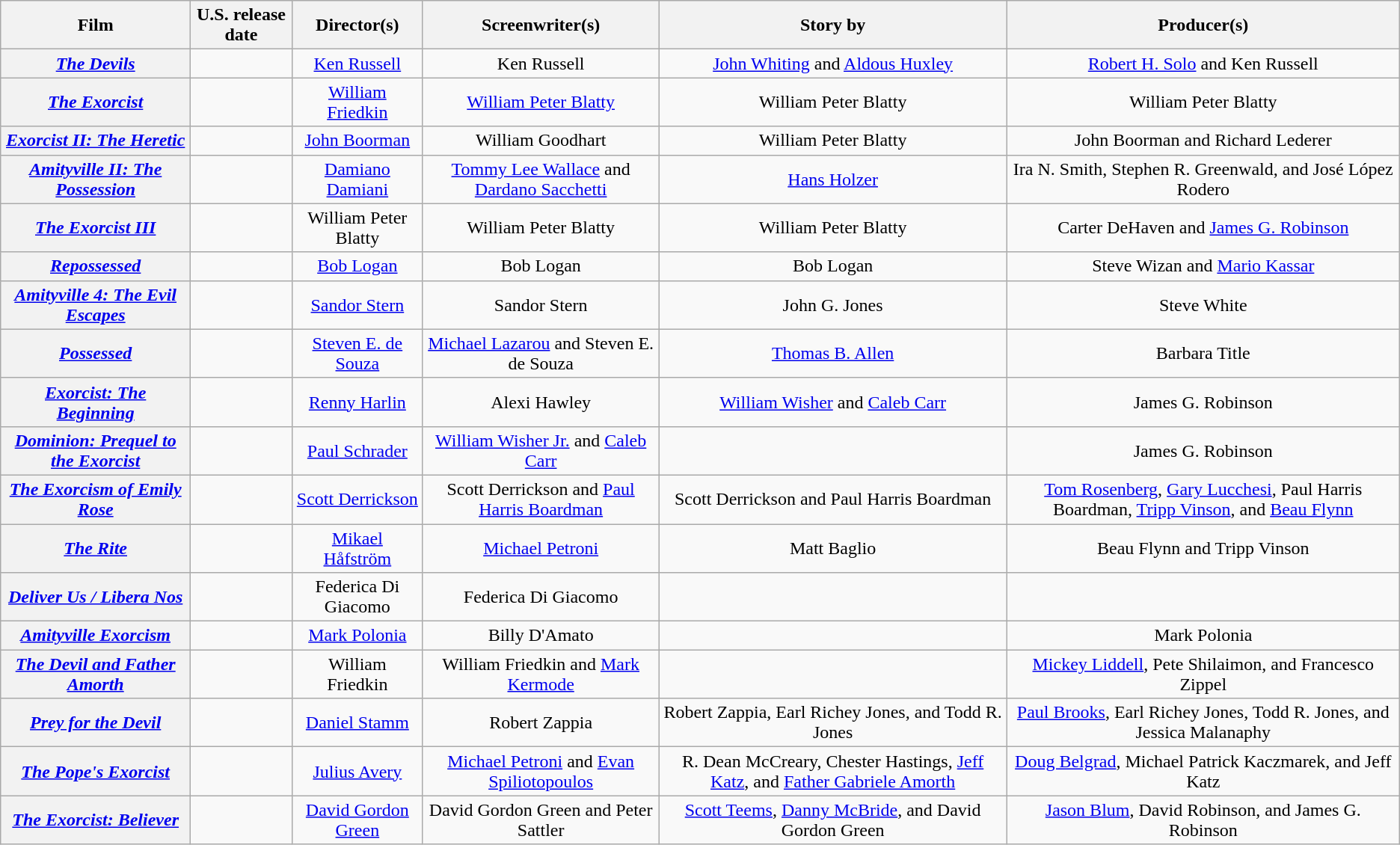<table class="wikitable plainrowheaders" style="text-align:center;">
<tr>
<th scope="col">Film</th>
<th scope="col">U.S. release date</th>
<th scope="col">Director(s)</th>
<th scope="col">Screenwriter(s)</th>
<th scope="col">Story by</th>
<th scope="col">Producer(s)</th>
</tr>
<tr>
<th scope="row"><em><a href='#'>The Devils</a></em></th>
<td style="text-align:center"></td>
<td><a href='#'>Ken Russell</a></td>
<td>Ken Russell</td>
<td><a href='#'>John Whiting</a> and <a href='#'>Aldous Huxley</a></td>
<td><a href='#'>Robert H. Solo</a> and Ken Russell</td>
</tr>
<tr>
<th scope="row"><em><a href='#'>The Exorcist</a></em></th>
<td style="text-align:center"></td>
<td><a href='#'>William Friedkin</a></td>
<td><a href='#'>William Peter Blatty</a></td>
<td>William Peter Blatty</td>
<td>William Peter Blatty</td>
</tr>
<tr>
<th scope="row"><em><a href='#'>Exorcist II: The Heretic</a></em></th>
<td style="text-align:center"></td>
<td><a href='#'>John Boorman</a></td>
<td>William Goodhart</td>
<td>William Peter Blatty</td>
<td>John Boorman and Richard Lederer</td>
</tr>
<tr>
<th scope="row"><em><a href='#'>Amityville II: The Possession</a></em></th>
<td style="text-align:center"></td>
<td><a href='#'>Damiano Damiani</a></td>
<td><a href='#'>Tommy Lee Wallace</a> and <a href='#'>Dardano Sacchetti</a></td>
<td><a href='#'>Hans Holzer</a></td>
<td>Ira N. Smith, Stephen R. Greenwald, and José López Rodero</td>
</tr>
<tr>
<th scope="row"><em><a href='#'>The Exorcist III</a></em></th>
<td style="text-align:center"></td>
<td>William Peter Blatty</td>
<td>William Peter Blatty</td>
<td>William Peter Blatty</td>
<td>Carter DeHaven and <a href='#'>James G. Robinson</a></td>
</tr>
<tr>
<th scope="row"><em><a href='#'>Repossessed</a></em></th>
<td style="text-align:center"></td>
<td><a href='#'>Bob Logan</a></td>
<td>Bob Logan</td>
<td>Bob Logan</td>
<td>Steve Wizan and <a href='#'>Mario Kassar</a></td>
</tr>
<tr>
<th scope="row"><em><a href='#'>Amityville 4: The Evil Escapes</a></em></th>
<td style="text-align:center"></td>
<td><a href='#'>Sandor Stern</a></td>
<td>Sandor Stern</td>
<td>John G. Jones</td>
<td>Steve White</td>
</tr>
<tr>
<th scope="row"><em><a href='#'>Possessed</a></em></th>
<td style="text-align:center"></td>
<td><a href='#'>Steven E. de Souza</a></td>
<td><a href='#'>Michael Lazarou</a> and Steven E. de Souza</td>
<td><a href='#'>Thomas B. Allen</a></td>
<td>Barbara Title</td>
</tr>
<tr>
<th scope="row"><em><a href='#'>Exorcist: The Beginning</a></em></th>
<td style="text-align:center"></td>
<td><a href='#'>Renny Harlin</a></td>
<td>Alexi Hawley</td>
<td><a href='#'>William Wisher</a> and <a href='#'>Caleb Carr</a></td>
<td>James G. Robinson</td>
</tr>
<tr>
<th scope="row"><em><a href='#'>Dominion: Prequel to the Exorcist</a></em></th>
<td style="text-align:center"></td>
<td><a href='#'>Paul Schrader</a></td>
<td><a href='#'>William Wisher Jr.</a> and <a href='#'>Caleb Carr</a></td>
<td></td>
<td>James G. Robinson</td>
</tr>
<tr>
<th scope="row"><em><a href='#'>The Exorcism of Emily Rose</a></em></th>
<td style="text-align:center"></td>
<td><a href='#'>Scott Derrickson</a></td>
<td>Scott Derrickson and <a href='#'>Paul Harris Boardman</a></td>
<td>Scott Derrickson and Paul Harris Boardman</td>
<td><a href='#'>Tom Rosenberg</a>, <a href='#'>Gary Lucchesi</a>, Paul Harris Boardman, <a href='#'>Tripp Vinson</a>, and <a href='#'>Beau Flynn</a></td>
</tr>
<tr>
<th scope="row"><em><a href='#'>The Rite</a></em></th>
<td style="text-align:center"></td>
<td><a href='#'>Mikael Håfström</a></td>
<td><a href='#'>Michael Petroni</a></td>
<td>Matt Baglio</td>
<td>Beau Flynn and Tripp Vinson</td>
</tr>
<tr>
<th scope="row"><em><a href='#'>Deliver Us / Libera Nos</a></em></th>
<td style="text-align:center"></td>
<td>Federica Di Giacomo</td>
<td>Federica Di Giacomo</td>
<td></td>
<td></td>
</tr>
<tr>
<th scope="row"><em><a href='#'>Amityville Exorcism</a></em></th>
<td style="text-align:center"></td>
<td><a href='#'>Mark Polonia</a></td>
<td>Billy D'Amato</td>
<td></td>
<td>Mark Polonia</td>
</tr>
<tr>
<th scope="row"><em><a href='#'>The Devil and Father Amorth</a></em></th>
<td style="text-align:center"></td>
<td>William Friedkin</td>
<td>William Friedkin and <a href='#'>Mark Kermode</a></td>
<td></td>
<td><a href='#'>Mickey Liddell</a>, Pete Shilaimon, and Francesco Zippel</td>
</tr>
<tr>
<th scope="row"><em><a href='#'>Prey for the Devil</a></em></th>
<td style="text-align:center"></td>
<td><a href='#'>Daniel Stamm</a></td>
<td>Robert Zappia</td>
<td>Robert Zappia, Earl Richey Jones, and Todd R. Jones</td>
<td><a href='#'>Paul Brooks</a>, Earl Richey Jones, Todd R. Jones, and Jessica Malanaphy</td>
</tr>
<tr>
<th scope="row"><em><a href='#'>The Pope's Exorcist</a></em></th>
<td style="text-align:center"></td>
<td><a href='#'>Julius Avery</a></td>
<td><a href='#'>Michael Petroni</a> and <a href='#'>Evan Spiliotopoulos</a></td>
<td>R. Dean McCreary, Chester Hastings, <a href='#'>Jeff Katz</a>, and  <a href='#'>Father Gabriele Amorth</a></td>
<td><a href='#'>Doug Belgrad</a>, Michael Patrick Kaczmarek, and Jeff Katz</td>
</tr>
<tr>
<th scope="row"><em><a href='#'>The Exorcist: Believer</a></em></th>
<td style="text-align:center"></td>
<td><a href='#'>David Gordon Green</a></td>
<td>David Gordon Green and Peter Sattler</td>
<td><a href='#'>Scott Teems</a>, <a href='#'>Danny McBride</a>, and David Gordon Green</td>
<td><a href='#'>Jason Blum</a>, David Robinson, and James G. Robinson</td>
</tr>
</table>
